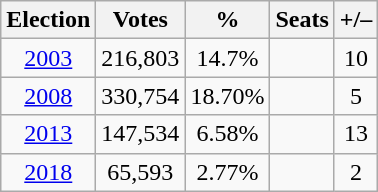<table class=wikitable style=text-align:center>
<tr>
<th><strong>Election</strong></th>
<th><strong>Votes</strong></th>
<th><strong>%</strong></th>
<th><strong>Seats</strong></th>
<th>+/–</th>
</tr>
<tr>
<td><a href='#'>2003</a></td>
<td>216,803</td>
<td>14.7%</td>
<td></td>
<td> 10</td>
</tr>
<tr>
<td><a href='#'>2008</a></td>
<td>330,754</td>
<td>18.70%</td>
<td></td>
<td> 5</td>
</tr>
<tr>
<td><a href='#'>2013</a></td>
<td>147,534</td>
<td>6.58%</td>
<td></td>
<td> 13</td>
</tr>
<tr>
<td><a href='#'>2018</a></td>
<td>65,593</td>
<td>2.77%</td>
<td></td>
<td> 2</td>
</tr>
</table>
